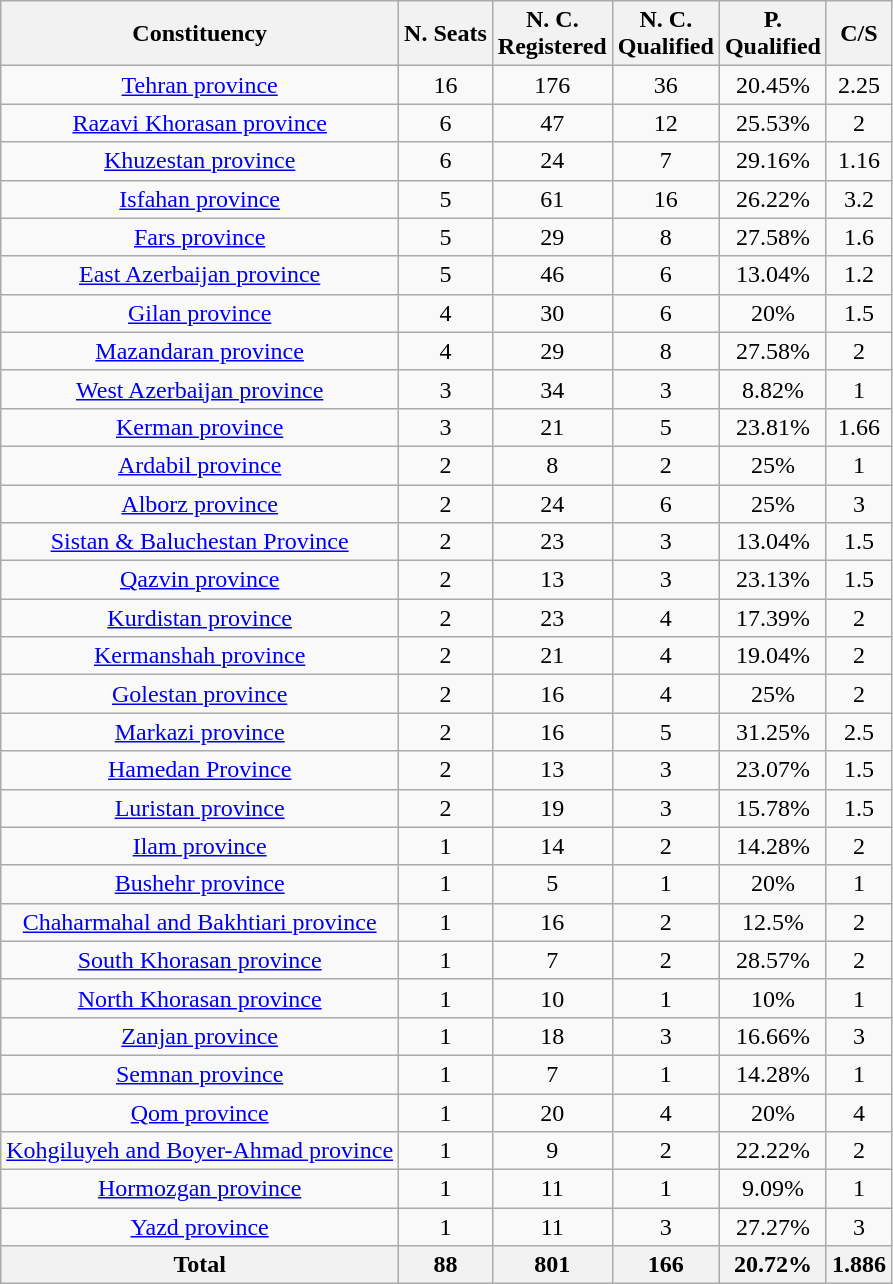<table class="wikitable sortable" style="text-align: center;">
<tr>
<th>Constituency</th>
<th><abbr>N.</abbr> Seats</th>
<th><abbr>N. C.</abbr><br>Registered</th>
<th><abbr>N. C.</abbr><br>Qualified</th>
<th><abbr>P.</abbr><br>Qualified</th>
<th><abbr>C/S</abbr></th>
</tr>
<tr>
<td><a href='#'>Tehran province</a></td>
<td>16</td>
<td>176</td>
<td>36</td>
<td>20.45%</td>
<td>2.25</td>
</tr>
<tr>
<td><a href='#'>Razavi Khorasan province</a></td>
<td>6</td>
<td>47</td>
<td>12</td>
<td>25.53%</td>
<td>2</td>
</tr>
<tr>
<td><a href='#'>Khuzestan province</a></td>
<td>6</td>
<td>24</td>
<td>7</td>
<td>29.16%</td>
<td>1.16</td>
</tr>
<tr>
<td><a href='#'>Isfahan province</a></td>
<td>5</td>
<td>61</td>
<td>16</td>
<td>26.22%</td>
<td>3.2</td>
</tr>
<tr>
<td><a href='#'>Fars province</a></td>
<td>5</td>
<td>29</td>
<td>8</td>
<td>27.58%</td>
<td>1.6</td>
</tr>
<tr>
<td><a href='#'>East Azerbaijan province</a></td>
<td>5</td>
<td>46</td>
<td>6</td>
<td>13.04%</td>
<td>1.2</td>
</tr>
<tr>
<td><a href='#'>Gilan province</a></td>
<td>4</td>
<td>30</td>
<td>6</td>
<td>20%</td>
<td>1.5</td>
</tr>
<tr>
<td><a href='#'>Mazandaran province</a></td>
<td>4</td>
<td>29</td>
<td>8</td>
<td>27.58%</td>
<td>2</td>
</tr>
<tr>
<td><a href='#'>West Azerbaijan province</a></td>
<td>3</td>
<td>34</td>
<td>3</td>
<td>8.82%</td>
<td>1</td>
</tr>
<tr>
<td><a href='#'>Kerman province</a></td>
<td>3</td>
<td>21</td>
<td>5</td>
<td>23.81%</td>
<td>1.66</td>
</tr>
<tr>
<td><a href='#'>Ardabil province</a></td>
<td>2</td>
<td>8</td>
<td>2</td>
<td>25%</td>
<td>1</td>
</tr>
<tr>
<td><a href='#'>Alborz province</a></td>
<td>2</td>
<td>24</td>
<td>6</td>
<td>25%</td>
<td>3</td>
</tr>
<tr>
<td><a href='#'>Sistan & Baluchestan Province</a></td>
<td>2</td>
<td>23</td>
<td>3</td>
<td>13.04%</td>
<td>1.5</td>
</tr>
<tr>
<td><a href='#'>Qazvin province</a></td>
<td>2</td>
<td>13</td>
<td>3</td>
<td>23.13%</td>
<td>1.5</td>
</tr>
<tr>
<td><a href='#'>Kurdistan province</a></td>
<td>2</td>
<td>23</td>
<td>4</td>
<td>17.39%</td>
<td>2</td>
</tr>
<tr>
<td><a href='#'>Kermanshah province</a></td>
<td>2</td>
<td>21</td>
<td>4</td>
<td>19.04%</td>
<td>2</td>
</tr>
<tr>
<td><a href='#'>Golestan province</a></td>
<td>2</td>
<td>16</td>
<td>4</td>
<td>25%</td>
<td>2</td>
</tr>
<tr>
<td><a href='#'>Markazi province</a></td>
<td>2</td>
<td>16</td>
<td>5</td>
<td>31.25%</td>
<td>2.5</td>
</tr>
<tr>
<td><a href='#'>Hamedan Province</a></td>
<td>2</td>
<td>13</td>
<td>3</td>
<td>23.07%</td>
<td>1.5</td>
</tr>
<tr>
<td><a href='#'>Luristan province</a></td>
<td>2</td>
<td>19</td>
<td>3</td>
<td>15.78%</td>
<td>1.5</td>
</tr>
<tr>
<td><a href='#'>Ilam province</a></td>
<td>1</td>
<td>14</td>
<td>2</td>
<td>14.28%</td>
<td>2</td>
</tr>
<tr>
<td><a href='#'>Bushehr province</a></td>
<td>1</td>
<td>5</td>
<td>1</td>
<td>20%</td>
<td>1</td>
</tr>
<tr>
<td><a href='#'>Chaharmahal and Bakhtiari province</a></td>
<td>1</td>
<td>16</td>
<td>2</td>
<td>12.5%</td>
<td>2</td>
</tr>
<tr>
<td><a href='#'>South Khorasan province</a></td>
<td>1</td>
<td>7</td>
<td>2</td>
<td>28.57%</td>
<td>2</td>
</tr>
<tr>
<td><a href='#'>North Khorasan province</a></td>
<td>1</td>
<td>10</td>
<td>1</td>
<td>10%</td>
<td>1</td>
</tr>
<tr>
<td><a href='#'>Zanjan province</a></td>
<td>1</td>
<td>18</td>
<td>3</td>
<td>16.66%</td>
<td>3</td>
</tr>
<tr>
<td><a href='#'>Semnan province</a></td>
<td>1</td>
<td>7</td>
<td>1</td>
<td>14.28%</td>
<td>1</td>
</tr>
<tr>
<td><a href='#'>Qom province</a></td>
<td>1</td>
<td>20</td>
<td>4</td>
<td>20%</td>
<td>4</td>
</tr>
<tr>
<td><a href='#'>Kohgiluyeh and Boyer-Ahmad province</a></td>
<td>1</td>
<td>9</td>
<td>2</td>
<td>22.22%</td>
<td>2</td>
</tr>
<tr>
<td><a href='#'>Hormozgan province</a></td>
<td>1</td>
<td>11</td>
<td>1</td>
<td>9.09%</td>
<td>1</td>
</tr>
<tr>
<td><a href='#'>Yazd province</a></td>
<td>1</td>
<td>11</td>
<td>3</td>
<td>27.27%</td>
<td>3</td>
</tr>
<tr>
<th>Total</th>
<th>88</th>
<th>801</th>
<th>166</th>
<th>20.72%</th>
<th>1.886</th>
</tr>
</table>
